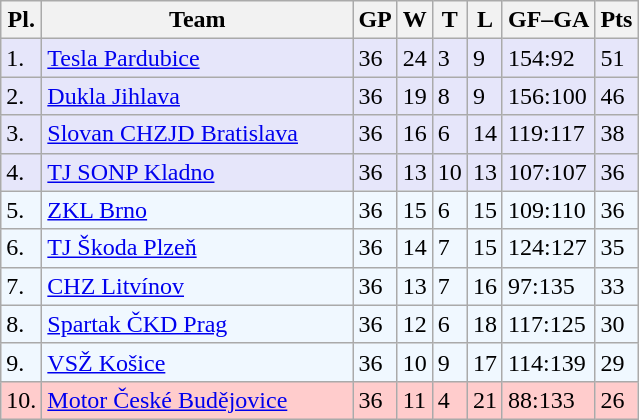<table class="wikitable">
<tr>
<th>Pl.</th>
<th width="200">Team</th>
<th>GP</th>
<th>W</th>
<th>T</th>
<th>L</th>
<th>GF–GA</th>
<th>Pts</th>
</tr>
<tr bgcolor="#e6e6fa">
<td>1.</td>
<td><a href='#'>Tesla Pardubice</a></td>
<td>36</td>
<td>24</td>
<td>3</td>
<td>9</td>
<td>154:92</td>
<td>51</td>
</tr>
<tr bgcolor="#e6e6fa">
<td>2.</td>
<td><a href='#'>Dukla Jihlava</a></td>
<td>36</td>
<td>19</td>
<td>8</td>
<td>9</td>
<td>156:100</td>
<td>46</td>
</tr>
<tr bgcolor="#e6e6fa">
<td>3.</td>
<td><a href='#'>Slovan CHZJD Bratislava</a></td>
<td>36</td>
<td>16</td>
<td>6</td>
<td>14</td>
<td>119:117</td>
<td>38</td>
</tr>
<tr bgcolor="#e6e6fa">
<td>4.</td>
<td><a href='#'>TJ SONP Kladno</a></td>
<td>36</td>
<td>13</td>
<td>10</td>
<td>13</td>
<td>107:107</td>
<td>36</td>
</tr>
<tr bgcolor="#f0f8ff">
<td>5.</td>
<td><a href='#'>ZKL Brno</a></td>
<td>36</td>
<td>15</td>
<td>6</td>
<td>15</td>
<td>109:110</td>
<td>36</td>
</tr>
<tr bgcolor="#f0f8ff">
<td>6.</td>
<td><a href='#'>TJ Škoda Plzeň</a></td>
<td>36</td>
<td>14</td>
<td>7</td>
<td>15</td>
<td>124:127</td>
<td>35</td>
</tr>
<tr bgcolor="#f0f8ff">
<td>7.</td>
<td><a href='#'>CHZ Litvínov</a></td>
<td>36</td>
<td>13</td>
<td>7</td>
<td>16</td>
<td>97:135</td>
<td>33</td>
</tr>
<tr bgcolor="#f0f8ff">
<td>8.</td>
<td><a href='#'>Spartak ČKD Prag</a></td>
<td>36</td>
<td>12</td>
<td>6</td>
<td>18</td>
<td>117:125</td>
<td>30</td>
</tr>
<tr bgcolor="#f0f8ff">
<td>9.</td>
<td><a href='#'>VSŽ Košice</a></td>
<td>36</td>
<td>10</td>
<td>9</td>
<td>17</td>
<td>114:139</td>
<td>29</td>
</tr>
<tr bgcolor="#ffcccc">
<td>10.</td>
<td><a href='#'>Motor České Budějovice</a></td>
<td>36</td>
<td>11</td>
<td>4</td>
<td>21</td>
<td>88:133</td>
<td>26</td>
</tr>
</table>
